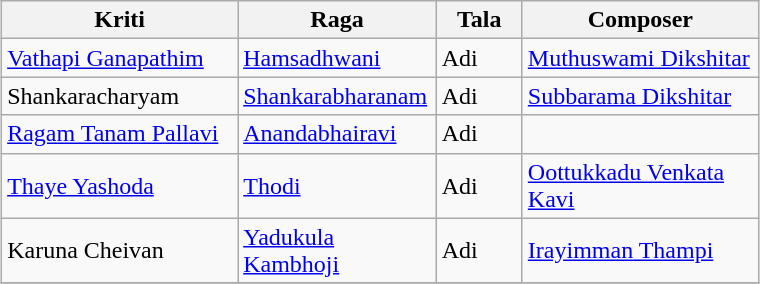<table class="wikitable" style="margin: 1em auto 1em auto">
<tr>
<th width="150">Kriti</th>
<th width="125">Raga</th>
<th width="50">Tala</th>
<th width="150">Composer</th>
</tr>
<tr>
<td><a href='#'>Vathapi Ganapathim</a></td>
<td><a href='#'>Hamsadhwani</a></td>
<td>Adi</td>
<td><a href='#'>Muthuswami Dikshitar</a></td>
</tr>
<tr>
<td>Shankaracharyam</td>
<td><a href='#'>Shankarabharanam</a></td>
<td>Adi</td>
<td><a href='#'>Subbarama Dikshitar</a></td>
</tr>
<tr>
<td><a href='#'>Ragam Tanam Pallavi</a></td>
<td><a href='#'>Anandabhairavi</a></td>
<td>Adi</td>
<td></td>
</tr>
<tr>
<td><a href='#'>Thaye Yashoda</a></td>
<td><a href='#'>Thodi</a></td>
<td>Adi</td>
<td><a href='#'>Oottukkadu Venkata Kavi</a></td>
</tr>
<tr>
<td>Karuna Cheivan</td>
<td><a href='#'>Yadukula Kambhoji</a></td>
<td>Adi</td>
<td><a href='#'>Irayimman Thampi</a></td>
</tr>
<tr>
</tr>
</table>
